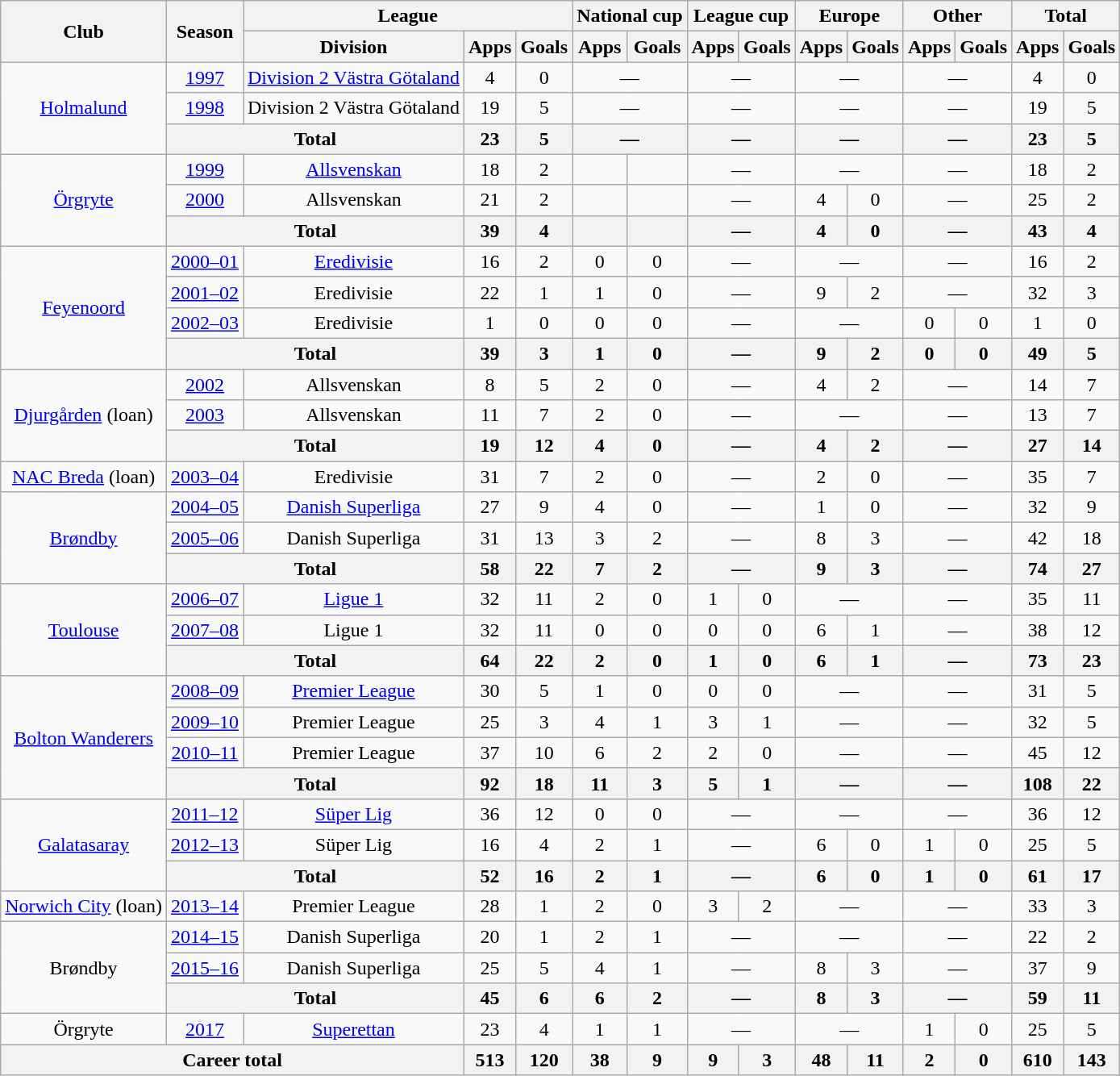<table class="wikitable" style="text-align:center">
<tr>
<th rowspan="2">Club</th>
<th rowspan="2">Season</th>
<th colspan="3">League</th>
<th colspan="2">National cup</th>
<th colspan="2">League cup</th>
<th colspan="2">Europe</th>
<th colspan="2">Other</th>
<th colspan="2">Total</th>
</tr>
<tr>
<th>Division</th>
<th>Apps</th>
<th>Goals</th>
<th>Apps</th>
<th>Goals</th>
<th>Apps</th>
<th>Goals</th>
<th>Apps</th>
<th>Goals</th>
<th>Apps</th>
<th>Goals</th>
<th>Apps</th>
<th>Goals</th>
</tr>
<tr>
<td rowspan="3"><a href='#'>Holmalund</a></td>
<td><a href='#'>1997</a></td>
<td><a href='#'>Division 2 Västra Götaland</a></td>
<td>4</td>
<td>0</td>
<td colspan="2">—</td>
<td colspan="2">—</td>
<td colspan="2">—</td>
<td colspan="2">—</td>
<td>4</td>
<td>0</td>
</tr>
<tr>
<td><a href='#'>1998</a></td>
<td>Division 2 Västra Götaland</td>
<td>19</td>
<td>5</td>
<td colspan="2">—</td>
<td colspan="2">—</td>
<td colspan="2">—</td>
<td colspan="2">—</td>
<td>19</td>
<td>5</td>
</tr>
<tr>
<th colspan="2">Total</th>
<th>23</th>
<th>5</th>
<th colspan="2">—</th>
<th colspan="2">—</th>
<th colspan="2">—</th>
<th colspan="2">—</th>
<th>23</th>
<th>5</th>
</tr>
<tr>
<td rowspan="3"><a href='#'>Örgryte</a></td>
<td><a href='#'>1999</a></td>
<td><a href='#'>Allsvenskan</a></td>
<td>18</td>
<td>2</td>
<td></td>
<td></td>
<td colspan="2">—</td>
<td colspan="2">—</td>
<td colspan="2">—</td>
<td>18</td>
<td>2</td>
</tr>
<tr>
<td><a href='#'>2000</a></td>
<td>Allsvenskan</td>
<td>21</td>
<td>2</td>
<td></td>
<td></td>
<td colspan="2">—</td>
<td>4</td>
<td>0</td>
<td colspan="2">—</td>
<td>25</td>
<td>2</td>
</tr>
<tr>
<th colspan="2">Total</th>
<th>39</th>
<th>4</th>
<th></th>
<th></th>
<th colspan="2">—</th>
<th>4</th>
<th>0</th>
<th colspan="2">—</th>
<th>43</th>
<th>4</th>
</tr>
<tr>
<td rowspan="4"><a href='#'>Feyenoord</a></td>
<td><a href='#'>2000–01</a></td>
<td><a href='#'>Eredivisie</a></td>
<td>16</td>
<td>2</td>
<td>0</td>
<td>0</td>
<td colspan="2">—</td>
<td colspan="2">—</td>
<td colspan="2">—</td>
<td>16</td>
<td>2</td>
</tr>
<tr>
<td><a href='#'>2001–02</a></td>
<td>Eredivisie</td>
<td>22</td>
<td>1</td>
<td>1</td>
<td>0</td>
<td colspan="2">—</td>
<td>9</td>
<td>2</td>
<td colspan="2">—</td>
<td>32</td>
<td>3</td>
</tr>
<tr>
<td><a href='#'>2002–03</a></td>
<td>Eredivisie</td>
<td>1</td>
<td>0</td>
<td>0</td>
<td>0</td>
<td colspan="2">—</td>
<td colspan="2">—</td>
<td>0</td>
<td>0</td>
<td>1</td>
<td>0</td>
</tr>
<tr>
<th colspan="2">Total</th>
<th>39</th>
<th>3</th>
<th>1</th>
<th>0</th>
<th colspan="2">—</th>
<th>9</th>
<th>2</th>
<th>0</th>
<th>0</th>
<th>49</th>
<th>5</th>
</tr>
<tr>
<td rowspan="3"><a href='#'>Djurgården</a> (loan)</td>
<td><a href='#'>2002</a></td>
<td>Allsvenskan</td>
<td>8</td>
<td>5</td>
<td>2</td>
<td>0</td>
<td colspan="2">—</td>
<td>4</td>
<td>2</td>
<td colspan="2">—</td>
<td>14</td>
<td>7</td>
</tr>
<tr>
<td><a href='#'>2003</a></td>
<td>Allsvenskan</td>
<td>11</td>
<td>7</td>
<td>2</td>
<td>0</td>
<td colspan="2">—</td>
<td colspan="2">—</td>
<td colspan="2">—</td>
<td>13</td>
<td>7</td>
</tr>
<tr>
<th colspan="2">Total</th>
<th>19</th>
<th>12</th>
<th>4</th>
<th>0</th>
<th colspan="2">—</th>
<th>4</th>
<th>2</th>
<th colspan="2">—</th>
<th>27</th>
<th>14</th>
</tr>
<tr>
<td><a href='#'>NAC Breda</a> (loan)</td>
<td><a href='#'>2003–04</a></td>
<td>Eredivisie</td>
<td>31</td>
<td>7</td>
<td>2</td>
<td>0</td>
<td colspan="2">—</td>
<td>2</td>
<td>0</td>
<td colspan="2">—</td>
<td>35</td>
<td>7</td>
</tr>
<tr>
<td rowspan="3"><a href='#'>Brøndby</a></td>
<td><a href='#'>2004–05</a></td>
<td><a href='#'>Danish Superliga</a></td>
<td>27</td>
<td>9</td>
<td>4</td>
<td>0</td>
<td colspan="2">—</td>
<td>1</td>
<td>0</td>
<td colspan="2">—</td>
<td>32</td>
<td>9</td>
</tr>
<tr>
<td><a href='#'>2005–06</a></td>
<td>Danish Superliga</td>
<td>31</td>
<td>13</td>
<td>3</td>
<td>2</td>
<td colspan="2">—</td>
<td>8</td>
<td>3</td>
<td colspan="2">—</td>
<td>42</td>
<td>18</td>
</tr>
<tr>
<th colspan="2">Total</th>
<th>58</th>
<th>22</th>
<th>7</th>
<th>2</th>
<th colspan="2">—</th>
<th>9</th>
<th>3</th>
<th colspan="2">—</th>
<th>74</th>
<th>27</th>
</tr>
<tr>
<td rowspan="3"><a href='#'>Toulouse</a></td>
<td><a href='#'>2006–07</a></td>
<td><a href='#'>Ligue 1</a></td>
<td>32</td>
<td>11</td>
<td>2</td>
<td>0</td>
<td>1</td>
<td>0</td>
<td colspan="2">—</td>
<td colspan="2">—</td>
<td>35</td>
<td>11</td>
</tr>
<tr>
<td><a href='#'>2007–08</a></td>
<td>Ligue 1</td>
<td>32</td>
<td>11</td>
<td>0</td>
<td>0</td>
<td>0</td>
<td>0</td>
<td>6</td>
<td>1</td>
<td colspan="2">—</td>
<td>38</td>
<td>12</td>
</tr>
<tr>
<th colspan="2">Total</th>
<th>64</th>
<th>22</th>
<th>2</th>
<th>0</th>
<th>1</th>
<th>0</th>
<th>6</th>
<th>1</th>
<th colspan="2">—</th>
<th>73</th>
<th>23</th>
</tr>
<tr>
<td rowspan="4"><a href='#'>Bolton Wanderers</a></td>
<td><a href='#'>2008–09</a></td>
<td><a href='#'>Premier League</a></td>
<td>30</td>
<td>5</td>
<td>1</td>
<td>0</td>
<td>0</td>
<td>0</td>
<td colspan="2">—</td>
<td colspan="2">—</td>
<td>31</td>
<td>5</td>
</tr>
<tr>
<td><a href='#'>2009–10</a></td>
<td>Premier League</td>
<td>25</td>
<td>3</td>
<td>4</td>
<td>1</td>
<td>3</td>
<td>1</td>
<td colspan="2">—</td>
<td colspan="2">—</td>
<td>32</td>
<td>5</td>
</tr>
<tr>
<td><a href='#'>2010–11</a></td>
<td>Premier League</td>
<td>37</td>
<td>10</td>
<td>6</td>
<td>2</td>
<td>2</td>
<td>0</td>
<td colspan="2">—</td>
<td colspan="2">—</td>
<td>45</td>
<td>12</td>
</tr>
<tr>
<th colspan="2">Total</th>
<th>92</th>
<th>18</th>
<th>11</th>
<th>3</th>
<th>5</th>
<th>1</th>
<th colspan="2">—</th>
<th colspan="2">—</th>
<th>108</th>
<th>22</th>
</tr>
<tr>
<td rowspan="3"><a href='#'>Galatasaray</a></td>
<td><a href='#'>2011–12</a></td>
<td><a href='#'>Süper Lig</a></td>
<td>36</td>
<td>12</td>
<td>0</td>
<td>0</td>
<td colspan="2">—</td>
<td colspan="2">—</td>
<td colspan="2">—</td>
<td>36</td>
<td>12</td>
</tr>
<tr>
<td><a href='#'>2012–13</a></td>
<td>Süper Lig</td>
<td>16</td>
<td>4</td>
<td>2</td>
<td>1</td>
<td colspan="2">—</td>
<td>6</td>
<td>0</td>
<td>1</td>
<td>0</td>
<td>25</td>
<td>5</td>
</tr>
<tr>
<th colspan="2">Total</th>
<th>52</th>
<th>16</th>
<th>2</th>
<th>1</th>
<th colspan="2">—</th>
<th>6</th>
<th>0</th>
<th>1</th>
<th>0</th>
<th>61</th>
<th>17</th>
</tr>
<tr>
<td><a href='#'>Norwich City</a> (loan)</td>
<td><a href='#'>2013–14</a></td>
<td>Premier League</td>
<td>28</td>
<td>1</td>
<td>2</td>
<td>0</td>
<td>3</td>
<td>2</td>
<td colspan="2">—</td>
<td colspan="2">—</td>
<td>33</td>
<td>3</td>
</tr>
<tr>
<td rowspan="3">Brøndby</td>
<td><a href='#'>2014–15</a></td>
<td>Danish Superliga</td>
<td>20</td>
<td>1</td>
<td>2</td>
<td>1</td>
<td colspan="2">—</td>
<td colspan="2">—</td>
<td colspan="2">—</td>
<td>22</td>
<td>2</td>
</tr>
<tr>
<td><a href='#'>2015–16</a></td>
<td>Danish Superliga</td>
<td>25</td>
<td>5</td>
<td>4</td>
<td>1</td>
<td colspan="2">—</td>
<td>8</td>
<td>3</td>
<td colspan="2">—</td>
<td>37</td>
<td>9</td>
</tr>
<tr>
<th colspan="2">Total</th>
<th>45</th>
<th>6</th>
<th>6</th>
<th>2</th>
<th colspan="2">—</th>
<th>8</th>
<th>3</th>
<th colspan="2">—</th>
<th>59</th>
<th>11</th>
</tr>
<tr>
<td>Örgryte</td>
<td><a href='#'>2017</a></td>
<td><a href='#'>Superettan</a></td>
<td>23</td>
<td>4</td>
<td>1</td>
<td>1</td>
<td colspan="2">—</td>
<td colspan="2">—</td>
<td>1</td>
<td>0</td>
<td>25</td>
<td>5</td>
</tr>
<tr>
<th colspan="3">Career total</th>
<th>513</th>
<th>120</th>
<th>38</th>
<th>9</th>
<th>9</th>
<th>3</th>
<th>48</th>
<th>11</th>
<th>2</th>
<th>0</th>
<th>610</th>
<th>143</th>
</tr>
</table>
